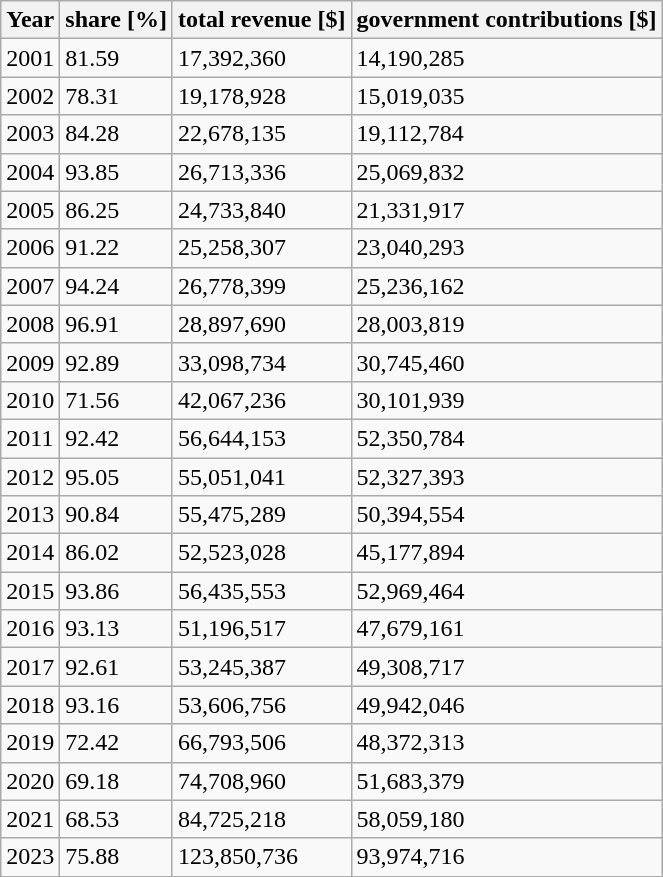<table class="wikitable mw-collapsible">
<tr>
<th>Year</th>
<th>share [%]</th>
<th>total revenue [$]</th>
<th>government contributions [$]</th>
</tr>
<tr>
<td>2001</td>
<td>81.59</td>
<td>17,392,360</td>
<td>14,190,285</td>
</tr>
<tr>
<td>2002</td>
<td>78.31</td>
<td>19,178,928</td>
<td>15,019,035</td>
</tr>
<tr>
<td>2003</td>
<td>84.28</td>
<td>22,678,135</td>
<td>19,112,784</td>
</tr>
<tr>
<td>2004</td>
<td>93.85</td>
<td>26,713,336</td>
<td>25,069,832</td>
</tr>
<tr>
<td>2005</td>
<td>86.25</td>
<td>24,733,840</td>
<td>21,331,917</td>
</tr>
<tr>
<td>2006</td>
<td>91.22</td>
<td>25,258,307</td>
<td>23,040,293</td>
</tr>
<tr>
<td>2007</td>
<td>94.24</td>
<td>26,778,399</td>
<td>25,236,162</td>
</tr>
<tr>
<td>2008</td>
<td>96.91</td>
<td>28,897,690</td>
<td>28,003,819</td>
</tr>
<tr>
<td>2009</td>
<td>92.89</td>
<td>33,098,734</td>
<td>30,745,460</td>
</tr>
<tr>
<td>2010</td>
<td>71.56</td>
<td>42,067,236</td>
<td>30,101,939</td>
</tr>
<tr>
<td>2011</td>
<td>92.42</td>
<td>56,644,153</td>
<td>52,350,784</td>
</tr>
<tr>
<td>2012</td>
<td>95.05</td>
<td>55,051,041</td>
<td>52,327,393</td>
</tr>
<tr>
<td>2013</td>
<td>90.84</td>
<td>55,475,289</td>
<td>50,394,554</td>
</tr>
<tr>
<td>2014</td>
<td>86.02</td>
<td>52,523,028</td>
<td>45,177,894</td>
</tr>
<tr>
<td>2015</td>
<td>93.86</td>
<td>56,435,553</td>
<td>52,969,464</td>
</tr>
<tr>
<td>2016</td>
<td>93.13</td>
<td>51,196,517</td>
<td>47,679,161</td>
</tr>
<tr>
<td>2017</td>
<td>92.61</td>
<td>53,245,387</td>
<td>49,308,717</td>
</tr>
<tr>
<td>2018</td>
<td>93.16</td>
<td>53,606,756</td>
<td>49,942,046</td>
</tr>
<tr>
<td>2019</td>
<td>72.42</td>
<td>66,793,506</td>
<td>48,372,313</td>
</tr>
<tr>
<td>2020</td>
<td>69.18</td>
<td>74,708,960</td>
<td>51,683,379</td>
</tr>
<tr>
<td>2021</td>
<td>68.53</td>
<td>84,725,218</td>
<td>58,059,180</td>
</tr>
<tr>
<td>2023</td>
<td>75.88</td>
<td>123,850,736</td>
<td>93,974,716</td>
</tr>
</table>
